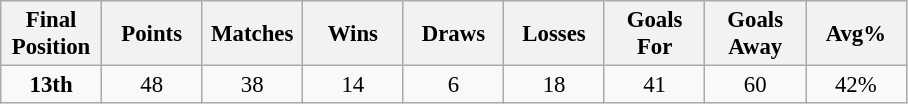<table class="wikitable" style="font-size: 95%; text-align: center;">
<tr>
<th width=60>Final Position</th>
<th width=60>Points</th>
<th width=60>Matches</th>
<th width=60>Wins</th>
<th width=60>Draws</th>
<th width=60>Losses</th>
<th width=60>Goals For</th>
<th width=60>Goals Away</th>
<th width=60>Avg%</th>
</tr>
<tr>
<td><strong>13th</strong></td>
<td>48</td>
<td>38</td>
<td>14</td>
<td>6</td>
<td>18</td>
<td>41</td>
<td>60</td>
<td>42%</td>
</tr>
</table>
